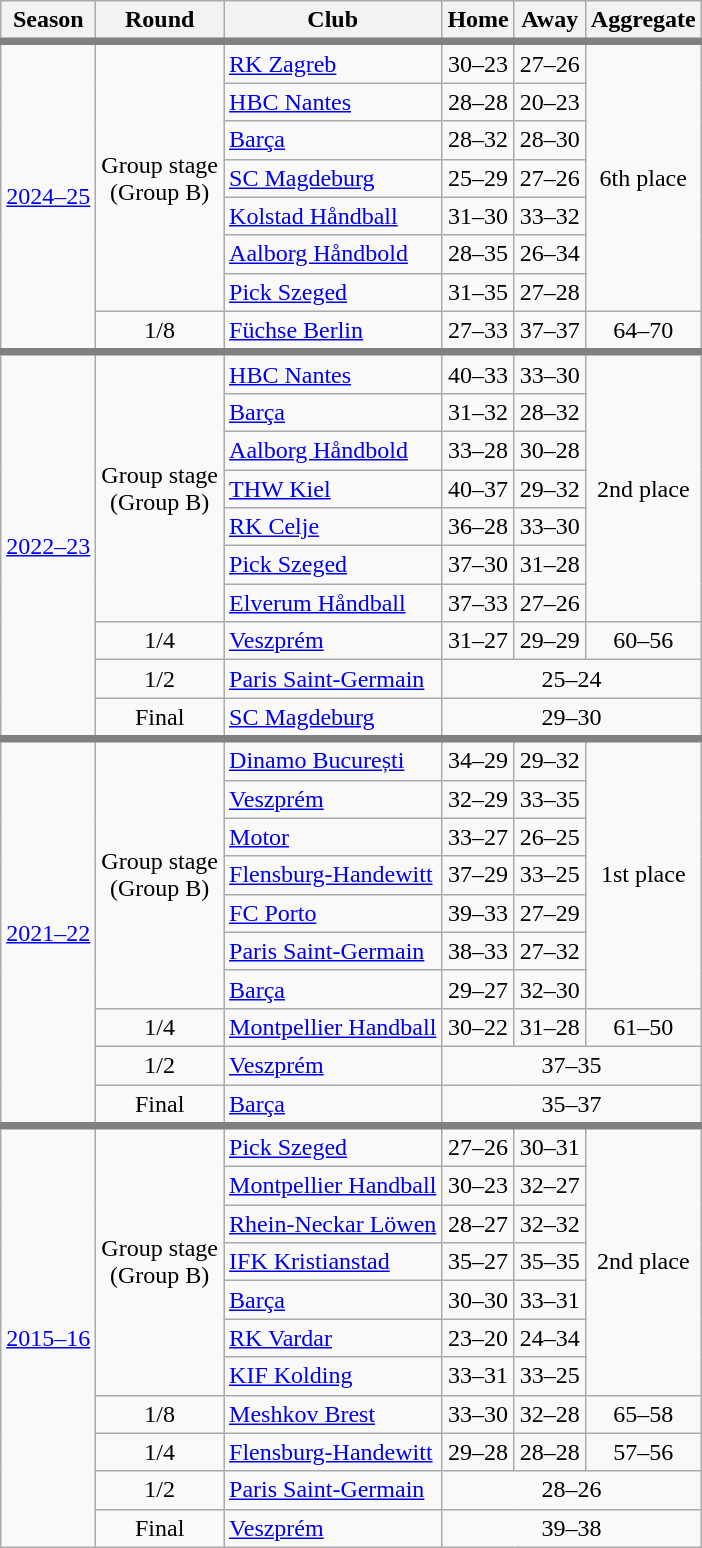<table class="wikitable">
<tr>
<th>Season</th>
<th>Round</th>
<th>Club</th>
<th>Home</th>
<th>Away</th>
<th>Aggregate</th>
</tr>
<tr style="border-top: 5px solid grey">
<td rowspan="8"><a href='#'>2024–25</a></td>
<td rowspan="7" style="text-align:center">Group stage<br> (Group B)</td>
<td> <a href='#'>RK Zagreb</a></td>
<td style="text-align:center">30–23</td>
<td style="text-align:center">27–26</td>
<td rowspan="7" style="text-align:center">6th place</td>
</tr>
<tr>
<td> <a href='#'>HBC Nantes</a></td>
<td style="text-align:center">28–28</td>
<td style="text-align:center">20–23</td>
</tr>
<tr>
<td> <a href='#'>Barça</a></td>
<td style="text-align:center">28–32</td>
<td style="text-align:center">28–30</td>
</tr>
<tr>
<td> <a href='#'>SC Magdeburg</a></td>
<td style="text-align:center">25–29</td>
<td style="text-align:center">27–26</td>
</tr>
<tr>
<td> <a href='#'>Kolstad Håndball</a></td>
<td style="text-align:center">31–30</td>
<td style="text-align:center">33–32</td>
</tr>
<tr>
<td> <a href='#'>Aalborg Håndbold</a></td>
<td style="text-align:center">28–35</td>
<td style="text-align:center">26–34</td>
</tr>
<tr>
<td> <a href='#'>Pick Szeged</a></td>
<td style="text-align:center">31–35</td>
<td style="text-align:center">27–28</td>
</tr>
<tr>
<td style="text-align:center">1/8</td>
<td> <a href='#'>Füchse Berlin</a></td>
<td style="text-align:center">27–33</td>
<td style="text-align:center">37–37</td>
<td style="text-align:center">64–70</td>
</tr>
<tr style="border-top: 5px solid grey">
<td rowspan="10"><a href='#'>2022–23</a></td>
<td rowspan="7" style="text-align:center">Group stage<br> (Group B)</td>
<td> <a href='#'>HBC Nantes</a></td>
<td style="text-align:center">40–33</td>
<td style="text-align:center">33–30</td>
<td rowspan="7" style="text-align:center">2nd place</td>
</tr>
<tr>
<td> <a href='#'>Barça</a></td>
<td style="text-align:center">31–32</td>
<td style="text-align:center">28–32</td>
</tr>
<tr>
<td> <a href='#'>Aalborg Håndbold</a></td>
<td style="text-align:center">33–28</td>
<td style="text-align:center">30–28</td>
</tr>
<tr>
<td> <a href='#'>THW Kiel</a></td>
<td style="text-align:center">40–37</td>
<td style="text-align:center">29–32</td>
</tr>
<tr>
<td> <a href='#'>RK Celje</a></td>
<td style="text-align:center">36–28</td>
<td style="text-align:center">33–30</td>
</tr>
<tr>
<td> <a href='#'>Pick Szeged</a></td>
<td style="text-align:center">37–30</td>
<td style="text-align:center">31–28</td>
</tr>
<tr>
<td> <a href='#'>Elverum Håndball</a></td>
<td style="text-align:center">37–33</td>
<td style="text-align:center">27–26</td>
</tr>
<tr>
<td style="text-align:center">1/4</td>
<td> <a href='#'>Veszprém</a></td>
<td style="text-align:center">31–27</td>
<td style="text-align:center">29–29</td>
<td style="text-align:center">60–56</td>
</tr>
<tr>
<td style="text-align:center">1/2</td>
<td> <a href='#'>Paris Saint-Germain</a></td>
<td colspan="3" style="text-align:center">25–24</td>
</tr>
<tr>
<td style="text-align:center">Final</td>
<td> <a href='#'>SC Magdeburg</a></td>
<td colspan="3" style="text-align:center">29–30</td>
</tr>
<tr style="border-top: 5px solid grey">
<td rowspan="10"><a href='#'>2021–22</a></td>
<td rowspan="7" style="text-align:center">Group stage<br> (Group B)</td>
<td> <a href='#'>Dinamo București</a></td>
<td style="text-align:center">34–29</td>
<td style="text-align:center">29–32</td>
<td rowspan="7" style="text-align:center">1st place</td>
</tr>
<tr>
<td> <a href='#'>Veszprém</a></td>
<td style="text-align:center">32–29</td>
<td style="text-align:center">33–35</td>
</tr>
<tr>
<td> <a href='#'>Motor</a></td>
<td style="text-align:center">33–27</td>
<td style="text-align:center">26–25</td>
</tr>
<tr>
<td> <a href='#'>Flensburg-Handewitt</a></td>
<td style="text-align:center">37–29</td>
<td style="text-align:center">33–25</td>
</tr>
<tr>
<td> <a href='#'>FC Porto</a></td>
<td style="text-align:center">39–33</td>
<td style="text-align:center">27–29</td>
</tr>
<tr>
<td> <a href='#'>Paris Saint-Germain</a></td>
<td style="text-align:center">38–33</td>
<td style="text-align:center">27–32</td>
</tr>
<tr>
<td> <a href='#'>Barça</a></td>
<td style="text-align:center">29–27</td>
<td style="text-align:center">32–30</td>
</tr>
<tr>
<td style="text-align:center">1/4</td>
<td> <a href='#'>Montpellier Handball</a></td>
<td style="text-align:center">30–22</td>
<td style="text-align:center">31–28</td>
<td style="text-align:center">61–50</td>
</tr>
<tr>
<td style="text-align:center">1/2</td>
<td> <a href='#'>Veszprém</a></td>
<td colspan="3" style="text-align:center">37–35</td>
</tr>
<tr>
<td style="text-align:center">Final</td>
<td> <a href='#'>Barça</a></td>
<td colspan="3" style="text-align:center">35–37</td>
</tr>
<tr style="border-top: 5px solid grey">
<td rowspan="11"><a href='#'>2015–16</a></td>
<td rowspan="7" style="text-align:center">Group stage<br> (Group B)</td>
<td> <a href='#'>Pick Szeged</a></td>
<td style="text-align:center">27–26</td>
<td style="text-align:center">30–31</td>
<td rowspan="7" style="text-align:center">2nd place</td>
</tr>
<tr>
<td> <a href='#'>Montpellier Handball</a></td>
<td style="text-align:center">30–23</td>
<td style="text-align:center">32–27</td>
</tr>
<tr>
<td> <a href='#'>Rhein-Neckar Löwen</a></td>
<td style="text-align:center">28–27</td>
<td style="text-align:center">32–32</td>
</tr>
<tr>
<td> <a href='#'>IFK Kristianstad</a></td>
<td style="text-align:center">35–27</td>
<td style="text-align:center">35–35</td>
</tr>
<tr>
<td> <a href='#'>Barça</a></td>
<td style="text-align:center">30–30</td>
<td style="text-align:center">33–31</td>
</tr>
<tr>
<td> <a href='#'>RK Vardar</a></td>
<td style="text-align:center">23–20</td>
<td style="text-align:center">24–34</td>
</tr>
<tr>
<td> <a href='#'>KIF Kolding</a></td>
<td style="text-align:center">33–31</td>
<td style="text-align:center">33–25</td>
</tr>
<tr>
<td style="text-align:center">1/8</td>
<td> <a href='#'>Meshkov Brest</a></td>
<td style="text-align:center">33–30</td>
<td style="text-align:center">32–28</td>
<td style="text-align:center">65–58</td>
</tr>
<tr>
<td style="text-align:center">1/4</td>
<td> <a href='#'>Flensburg-Handewitt</a></td>
<td style="text-align:center">29–28</td>
<td style="text-align:center">28–28</td>
<td style="text-align:center">57–56</td>
</tr>
<tr>
<td style="text-align:center">1/2</td>
<td> <a href='#'>Paris Saint-Germain</a></td>
<td colspan="3" style="text-align:center">28–26</td>
</tr>
<tr>
<td style="text-align:center">Final</td>
<td> <a href='#'>Veszprém</a></td>
<td colspan="3" style="text-align:center">39–38</td>
</tr>
</table>
